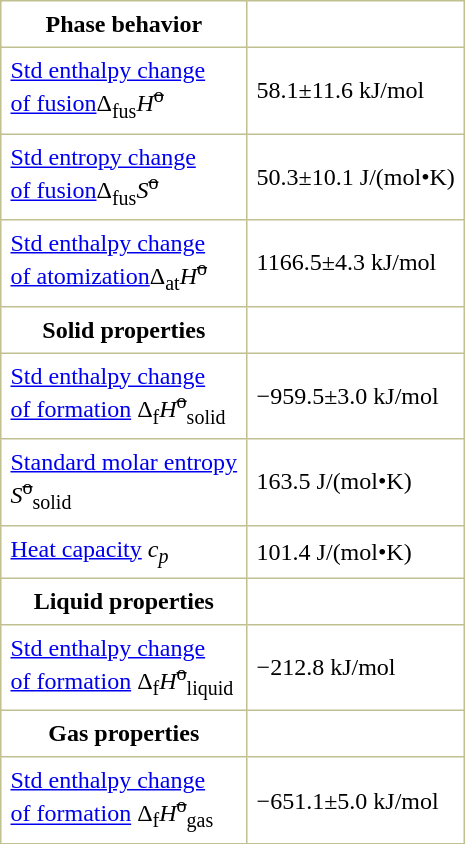<table border="1" cellspacing="0" cellpadding="6" style="margin: 0 0 0 0.5em; background: #FFFFFF; border-collapse: collapse; border-color: #C0C090;">
<tr>
<th>Phase behavior</th>
</tr>
<tr>
<td><a href='#'>Std enthalpy change<br>of fusion</a>Δ<sub>fus</sub><em>H</em><sup><s>o</s></sup></td>
<td>58.1±11.6 kJ/mol</td>
</tr>
<tr>
<td><a href='#'>Std entropy change<br>of fusion</a>Δ<sub>fus</sub><em>S</em><sup><s>o</s></sup></td>
<td>50.3±10.1 J/(mol•K)</td>
</tr>
<tr>
<td><a href='#'>Std enthalpy change<br>of atomization</a>Δ<sub>at</sub><em>H</em><sup><s>o</s></sup></td>
<td>1166.5±4.3 kJ/mol</td>
</tr>
<tr>
<th>Solid properties</th>
</tr>
<tr>
<td><a href='#'>Std enthalpy change<br>of formation</a> Δ<sub>f</sub><em>H</em><sup><s>o</s></sup><sub>solid</sub></td>
<td>−959.5±3.0 kJ/mol</td>
</tr>
<tr>
<td><a href='#'>Standard molar entropy</a><br><em>S</em><sup><s>o</s></sup><sub>solid</sub></td>
<td>163.5 J/(mol•K)</td>
</tr>
<tr>
<td><a href='#'>Heat capacity</a> <em>c<sub>p</sub></em></td>
<td>101.4 J/(mol•K)</td>
</tr>
<tr>
<th>Liquid properties</th>
</tr>
<tr>
<td><a href='#'>Std enthalpy change<br>of formation</a> Δ<sub>f</sub><em>H</em><sup><s>o</s></sup><sub>liquid</sub></td>
<td>−212.8 kJ/mol</td>
</tr>
<tr>
<th>Gas properties</th>
</tr>
<tr>
<td><a href='#'>Std enthalpy change<br>of formation</a> Δ<sub>f</sub><em>H</em><sup><s>o</s></sup><sub>gas</sub></td>
<td>−651.1±5.0 kJ/mol</td>
</tr>
<tr>
</tr>
</table>
